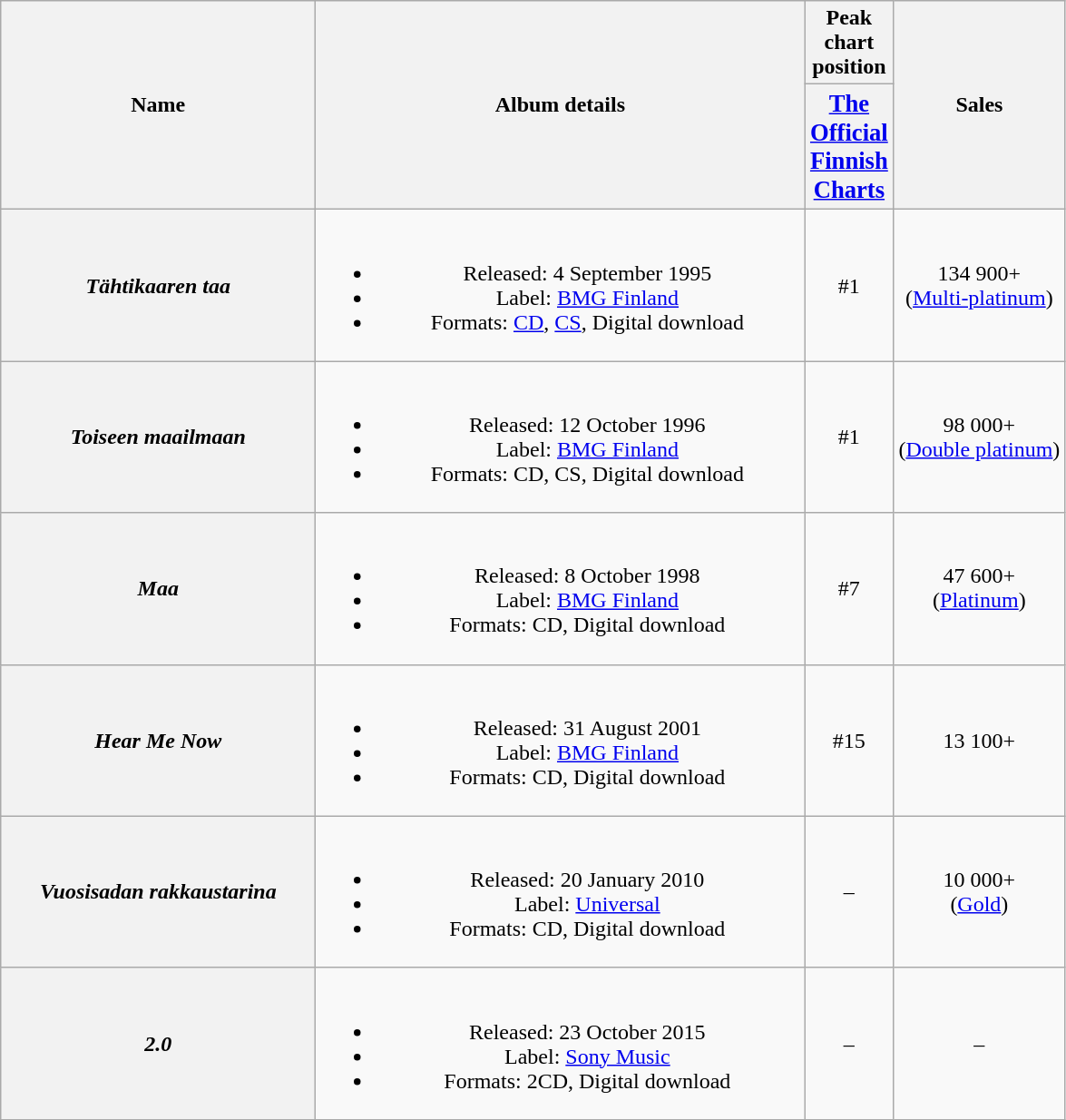<table class="wikitable plainrowheaders" style="text-align:center;" border="1">
<tr>
<th scope="col" rowspan="2" style="width:14em;">Name</th>
<th scope="col" rowspan="2" style="width:22em;">Album details</th>
<th scope="col" colspan="1">Peak chart position</th>
<th scope="col" rowspan="2">Sales</th>
</tr>
<tr>
<th scope="col" style="width:3em;font-size:111%;"><a href='#'>The Official Finnish Charts</a></th>
</tr>
<tr>
<th scope="row"><em>Tähtikaaren taa</em></th>
<td><br><ul><li>Released: 4 September 1995</li><li>Label: <a href='#'>BMG Finland</a></li><li>Formats: <a href='#'>CD</a>, <a href='#'>CS</a>, Digital download</li></ul></td>
<td>#1 </td>
<td>134 900+<br>(<a href='#'>Multi-platinum</a>)</td>
</tr>
<tr>
<th scope="row"><em>Toiseen maailmaan</em></th>
<td><br><ul><li>Released: 12 October 1996</li><li>Label: <a href='#'>BMG Finland</a></li><li>Formats: CD, CS, Digital download</li></ul></td>
<td>#1 </td>
<td>98 000+<br>(<a href='#'>Double platinum</a>)</td>
</tr>
<tr>
<th scope="row"><em>Maa</em></th>
<td><br><ul><li>Released: 8 October 1998</li><li>Label: <a href='#'>BMG Finland</a></li><li>Formats: CD, Digital download</li></ul></td>
<td>#7 </td>
<td>47 600+<br>(<a href='#'>Platinum</a>)</td>
</tr>
<tr>
<th scope="row"><em>Hear Me Now</em></th>
<td><br><ul><li>Released: 31 August 2001</li><li>Label: <a href='#'>BMG Finland</a></li><li>Formats: CD, Digital download</li></ul></td>
<td>#15 </td>
<td>13 100+ </td>
</tr>
<tr>
<th scope="row"><em>Vuosisadan rakkaustarina</em></th>
<td><br><ul><li>Released: 20 January 2010</li><li>Label: <a href='#'>Universal</a></li><li>Formats: CD, Digital download</li></ul></td>
<td>–</td>
<td>10 000+<br>(<a href='#'>Gold</a>)</td>
</tr>
<tr>
<th scope="row"><em>2.0</em></th>
<td><br><ul><li>Released: 23 October 2015</li><li>Label: <a href='#'>Sony Music</a></li><li>Formats: 2CD, Digital download</li></ul></td>
<td>–</td>
<td>–</td>
</tr>
</table>
